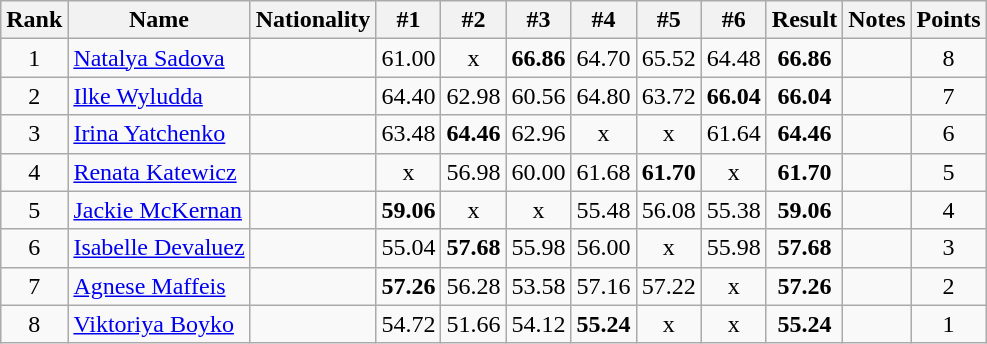<table class="wikitable sortable" style="text-align:center">
<tr>
<th>Rank</th>
<th>Name</th>
<th>Nationality</th>
<th>#1</th>
<th>#2</th>
<th>#3</th>
<th>#4</th>
<th>#5</th>
<th>#6</th>
<th>Result</th>
<th>Notes</th>
<th>Points</th>
</tr>
<tr>
<td>1</td>
<td align=left><a href='#'>Natalya Sadova</a></td>
<td align=left></td>
<td>61.00</td>
<td>x</td>
<td><strong>66.86</strong></td>
<td>64.70</td>
<td>65.52</td>
<td>64.48</td>
<td><strong>66.86</strong></td>
<td></td>
<td>8</td>
</tr>
<tr>
<td>2</td>
<td align=left><a href='#'>Ilke Wyludda</a></td>
<td align=left></td>
<td>64.40</td>
<td>62.98</td>
<td>60.56</td>
<td>64.80</td>
<td>63.72</td>
<td><strong>66.04</strong></td>
<td><strong>66.04</strong></td>
<td></td>
<td>7</td>
</tr>
<tr>
<td>3</td>
<td align=left><a href='#'>Irina Yatchenko</a></td>
<td align=left></td>
<td>63.48</td>
<td><strong>64.46</strong></td>
<td>62.96</td>
<td>x</td>
<td>x</td>
<td>61.64</td>
<td><strong>64.46</strong></td>
<td></td>
<td>6</td>
</tr>
<tr>
<td>4</td>
<td align=left><a href='#'>Renata Katewicz</a></td>
<td align=left></td>
<td>x</td>
<td>56.98</td>
<td>60.00</td>
<td>61.68</td>
<td><strong>61.70</strong></td>
<td>x</td>
<td><strong>61.70</strong></td>
<td></td>
<td>5</td>
</tr>
<tr>
<td>5</td>
<td align=left><a href='#'>Jackie McKernan</a></td>
<td align=left></td>
<td><strong>59.06</strong></td>
<td>x</td>
<td>x</td>
<td>55.48</td>
<td>56.08</td>
<td>55.38</td>
<td><strong>59.06</strong></td>
<td></td>
<td>4</td>
</tr>
<tr>
<td>6</td>
<td align=left><a href='#'>Isabelle Devaluez</a></td>
<td align=left></td>
<td>55.04</td>
<td><strong>57.68</strong></td>
<td>55.98</td>
<td>56.00</td>
<td>x</td>
<td>55.98</td>
<td><strong>57.68</strong></td>
<td></td>
<td>3</td>
</tr>
<tr>
<td>7</td>
<td align=left><a href='#'>Agnese Maffeis</a></td>
<td align=left></td>
<td><strong>57.26</strong></td>
<td>56.28</td>
<td>53.58</td>
<td>57.16</td>
<td>57.22</td>
<td>x</td>
<td><strong>57.26</strong></td>
<td></td>
<td>2</td>
</tr>
<tr>
<td>8</td>
<td align=left><a href='#'>Viktoriya Boyko</a></td>
<td align=left></td>
<td>54.72</td>
<td>51.66</td>
<td>54.12</td>
<td><strong>55.24</strong></td>
<td>x</td>
<td>x</td>
<td><strong>55.24</strong></td>
<td></td>
<td>1</td>
</tr>
</table>
